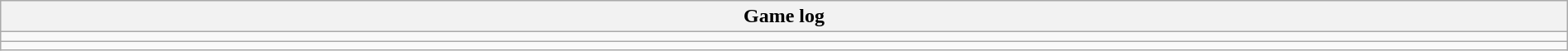<table class="wikitable collapsible" width=100%>
<tr>
<th>Game log</th>
</tr>
<tr>
<td></td>
</tr>
<tr>
<td></td>
</tr>
</table>
